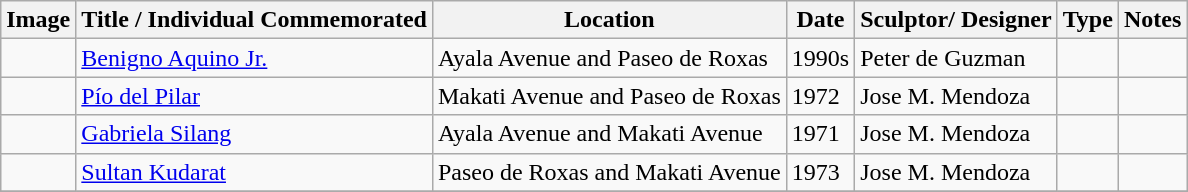<table class="wikitable sortable">
<tr>
<th>Image</th>
<th>Title / Individual Commemorated</th>
<th>Location</th>
<th>Date</th>
<th>Sculptor/ Designer</th>
<th>Type</th>
<th>Notes</th>
</tr>
<tr>
<td></td>
<td><a href='#'>Benigno Aquino Jr.</a></td>
<td>Ayala Avenue and Paseo de Roxas<br></td>
<td>1990s</td>
<td>Peter de Guzman</td>
<td></td>
<td></td>
</tr>
<tr>
<td></td>
<td><a href='#'>Pío del Pilar</a></td>
<td>Makati Avenue and Paseo de Roxas<br></td>
<td>1972</td>
<td>Jose M. Mendoza</td>
<td></td>
<td></td>
</tr>
<tr>
<td></td>
<td><a href='#'>Gabriela Silang</a></td>
<td>Ayala Avenue and Makati Avenue</td>
<td>1971</td>
<td>Jose M. Mendoza</td>
<td></td>
<td></td>
</tr>
<tr>
<td></td>
<td><a href='#'>Sultan Kudarat</a></td>
<td>Paseo de Roxas and Makati Avenue</td>
<td>1973</td>
<td>Jose M. Mendoza</td>
<td></td>
<td></td>
</tr>
<tr>
</tr>
</table>
